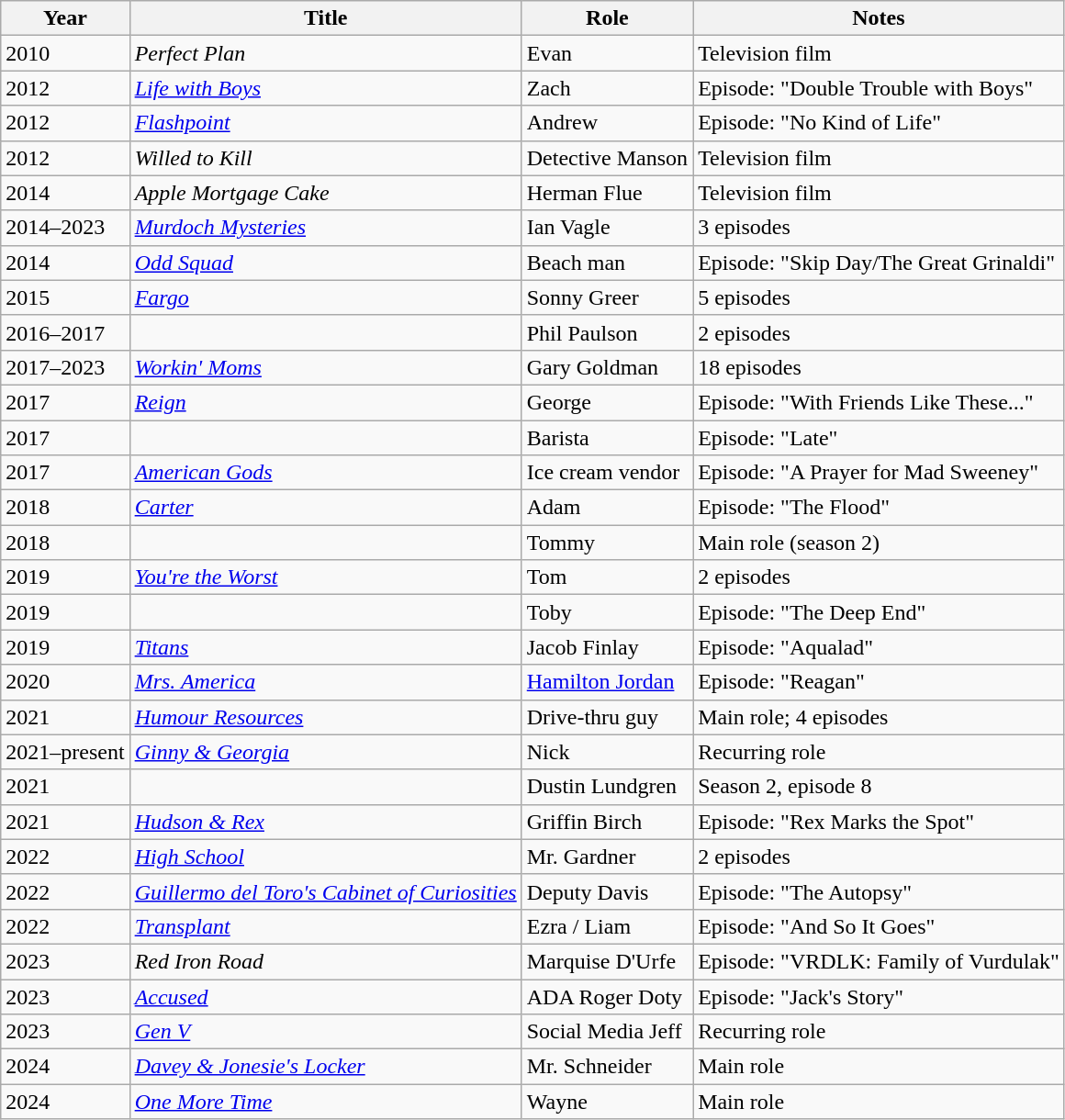<table class="wikitable sortable">
<tr>
<th>Year</th>
<th>Title</th>
<th>Role</th>
<th class="unsortable">Notes</th>
</tr>
<tr>
<td>2010</td>
<td><em>Perfect Plan</em></td>
<td>Evan</td>
<td>Television film</td>
</tr>
<tr>
<td>2012</td>
<td><em><a href='#'>Life with Boys</a></em></td>
<td>Zach</td>
<td>Episode: "Double Trouble with Boys"</td>
</tr>
<tr>
<td>2012</td>
<td><em><a href='#'>Flashpoint</a></em></td>
<td>Andrew</td>
<td>Episode: "No Kind of Life"</td>
</tr>
<tr>
<td>2012</td>
<td><em>Willed to Kill</em></td>
<td>Detective Manson</td>
<td>Television film</td>
</tr>
<tr>
<td>2014</td>
<td><em>Apple Mortgage Cake</em></td>
<td>Herman Flue</td>
<td>Television film</td>
</tr>
<tr>
<td>2014–2023</td>
<td><em><a href='#'>Murdoch Mysteries</a></em></td>
<td>Ian Vagle</td>
<td>3 episodes</td>
</tr>
<tr>
<td>2014</td>
<td><em><a href='#'>Odd Squad</a></em></td>
<td>Beach man</td>
<td>Episode: "Skip Day/The Great Grinaldi"</td>
</tr>
<tr>
<td>2015</td>
<td><em><a href='#'>Fargo</a></em></td>
<td>Sonny Greer</td>
<td>5 episodes</td>
</tr>
<tr>
<td>2016–2017</td>
<td><em></em></td>
<td>Phil Paulson</td>
<td>2 episodes</td>
</tr>
<tr>
<td>2017–2023</td>
<td><em><a href='#'>Workin' Moms</a></em></td>
<td>Gary Goldman</td>
<td>18 episodes</td>
</tr>
<tr>
<td>2017</td>
<td><em><a href='#'>Reign</a></em></td>
<td>George</td>
<td>Episode: "With Friends Like These..."</td>
</tr>
<tr>
<td>2017</td>
<td><em></em></td>
<td>Barista</td>
<td>Episode: "Late"</td>
</tr>
<tr>
<td>2017</td>
<td><em><a href='#'>American Gods</a></em></td>
<td>Ice cream vendor</td>
<td>Episode: "A Prayer for Mad Sweeney"</td>
</tr>
<tr>
<td>2018</td>
<td><em><a href='#'>Carter</a></em></td>
<td>Adam</td>
<td>Episode: "The Flood"</td>
</tr>
<tr>
<td>2018</td>
<td><em></em></td>
<td>Tommy</td>
<td>Main role (season 2)</td>
</tr>
<tr>
<td>2019</td>
<td><em><a href='#'>You're the Worst</a></em></td>
<td>Tom</td>
<td>2 episodes</td>
</tr>
<tr>
<td>2019</td>
<td><em></em></td>
<td>Toby</td>
<td>Episode: "The Deep End"</td>
</tr>
<tr>
<td>2019</td>
<td><em><a href='#'>Titans</a></em></td>
<td>Jacob Finlay</td>
<td>Episode: "Aqualad"</td>
</tr>
<tr>
<td>2020</td>
<td><em><a href='#'>Mrs. America</a></em></td>
<td><a href='#'>Hamilton Jordan</a></td>
<td>Episode: "Reagan"</td>
</tr>
<tr>
<td>2021</td>
<td><em><a href='#'>Humour Resources</a></em></td>
<td>Drive-thru guy</td>
<td>Main role; 4 episodes</td>
</tr>
<tr>
<td>2021–present</td>
<td><em><a href='#'>Ginny & Georgia</a></em></td>
<td>Nick</td>
<td>Recurring role</td>
</tr>
<tr>
<td>2021</td>
<td><em></em></td>
<td>Dustin Lundgren</td>
<td>Season 2, episode 8</td>
</tr>
<tr>
<td>2021</td>
<td><em><a href='#'>Hudson & Rex</a></em></td>
<td>Griffin Birch</td>
<td>Episode: "Rex Marks the Spot"</td>
</tr>
<tr>
<td>2022</td>
<td><em><a href='#'>High School</a></em></td>
<td>Mr. Gardner</td>
<td>2 episodes</td>
</tr>
<tr>
<td>2022</td>
<td><em><a href='#'>Guillermo del Toro's Cabinet of Curiosities</a></em></td>
<td>Deputy Davis</td>
<td>Episode: "The Autopsy"</td>
</tr>
<tr>
<td>2022</td>
<td><em><a href='#'>Transplant</a></em></td>
<td>Ezra / Liam</td>
<td>Episode: "And So It Goes"</td>
</tr>
<tr>
<td>2023</td>
<td><em>Red Iron Road</em></td>
<td>Marquise D'Urfe</td>
<td>Episode: "VRDLK: Family of Vurdulak"</td>
</tr>
<tr>
<td>2023</td>
<td><em><a href='#'>Accused</a></em></td>
<td>ADA Roger Doty</td>
<td>Episode: "Jack's Story"</td>
</tr>
<tr>
<td>2023</td>
<td><em><a href='#'>Gen V</a></em></td>
<td>Social Media Jeff</td>
<td>Recurring role</td>
</tr>
<tr>
<td>2024</td>
<td><em><a href='#'>Davey & Jonesie's Locker</a></em></td>
<td>Mr. Schneider</td>
<td>Main role</td>
</tr>
<tr>
<td>2024</td>
<td><em><a href='#'>One More Time</a></em></td>
<td>Wayne</td>
<td>Main role</td>
</tr>
</table>
